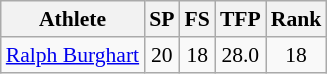<table class="wikitable" border="1" style="font-size:90%">
<tr>
<th>Athlete</th>
<th>SP</th>
<th>FS</th>
<th>TFP</th>
<th>Rank</th>
</tr>
<tr align=center>
<td align=left><a href='#'>Ralph Burghart</a></td>
<td>20</td>
<td>18</td>
<td>28.0</td>
<td>18</td>
</tr>
</table>
